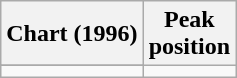<table class="wikitable sortable">
<tr>
<th align="left">Chart (1996)</th>
<th align="left">Peak<br>position</th>
</tr>
<tr>
</tr>
<tr>
<td></td>
</tr>
</table>
